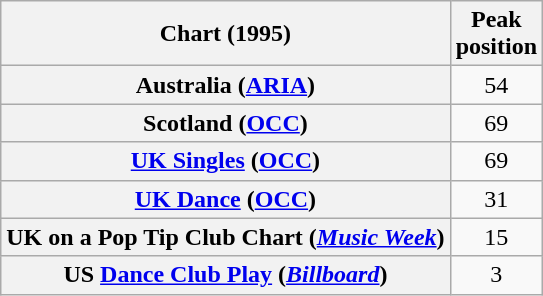<table class="wikitable sortable plainrowheaders" style="text-align:center">
<tr>
<th scope="col">Chart (1995)</th>
<th scope="col">Peak<br>position</th>
</tr>
<tr>
<th scope="row">Australia (<a href='#'>ARIA</a>)</th>
<td>54</td>
</tr>
<tr>
<th scope="row">Scotland (<a href='#'>OCC</a>)</th>
<td>69</td>
</tr>
<tr>
<th scope="row"><a href='#'>UK Singles</a> (<a href='#'>OCC</a>)</th>
<td>69</td>
</tr>
<tr>
<th scope="row"><a href='#'>UK Dance</a> (<a href='#'>OCC</a>)</th>
<td>31</td>
</tr>
<tr>
<th scope="row">UK on a Pop Tip Club Chart (<em><a href='#'>Music Week</a></em>)</th>
<td>15</td>
</tr>
<tr>
<th scope="row">US <a href='#'>Dance Club Play</a> (<em><a href='#'>Billboard</a></em>)</th>
<td>3</td>
</tr>
</table>
